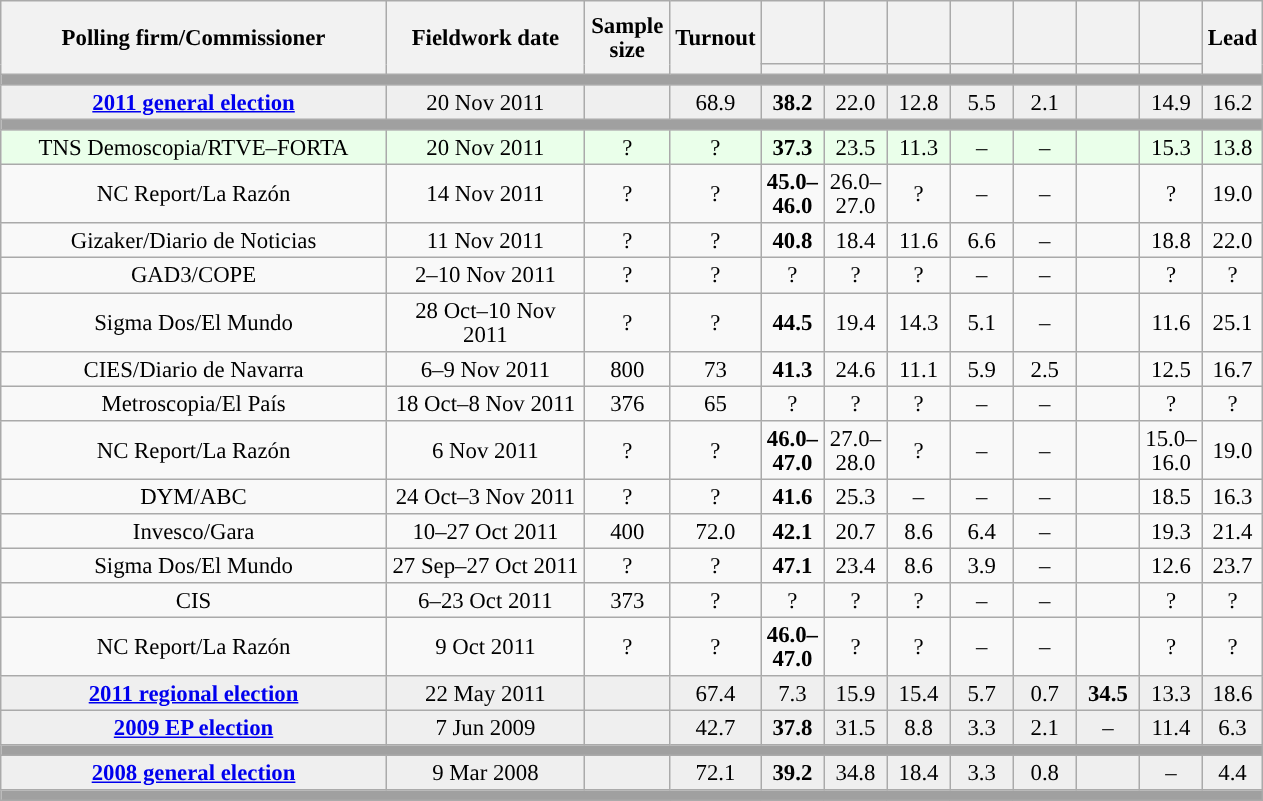<table class="wikitable collapsible collapsed" style="text-align:center; font-size:95%; line-height:16px;">
<tr style="height:42px;">
<th style="width:250px;" rowspan="2">Polling firm/Commissioner</th>
<th style="width:125px;" rowspan="2">Fieldwork date</th>
<th style="width:50px;" rowspan="2">Sample size</th>
<th style="width:45px;" rowspan="2">Turnout</th>
<th style="width:35px;"></th>
<th style="width:35px;"></th>
<th style="width:35px;"></th>
<th style="width:35px;"></th>
<th style="width:35px;"></th>
<th style="width:35px;"></th>
<th style="width:35px;"></th>
<th style="width:30px;" rowspan="2">Lead</th>
</tr>
<tr>
<th style="color:inherit;background:"></th>
<th style="color:inherit;background:"></th>
<th style="color:inherit;background:"></th>
<th style="color:inherit;background:"></th>
<th style="color:inherit;background:"></th>
<th style="color:inherit;background:"></th>
<th style="color:inherit;background:"></th>
</tr>
<tr>
<td colspan="12" style="background:#A0A0A0"></td>
</tr>
<tr style="background:#EFEFEF;">
<td><strong><a href='#'>2011 general election</a></strong></td>
<td>20 Nov 2011</td>
<td></td>
<td>68.9</td>
<td><strong>38.2</strong><br></td>
<td>22.0<br></td>
<td>12.8<br></td>
<td>5.5<br></td>
<td>2.1<br></td>
<td></td>
<td>14.9<br></td>
<td style="background:">16.2</td>
</tr>
<tr>
<td colspan="12" style="background:#A0A0A0"></td>
</tr>
<tr style="background:#EAFFEA;">
<td>TNS Demoscopia/RTVE–FORTA</td>
<td>20 Nov 2011</td>
<td>?</td>
<td>?</td>
<td><strong>37.3</strong><br></td>
<td>23.5<br></td>
<td>11.3<br></td>
<td>–</td>
<td>–</td>
<td></td>
<td>15.3<br></td>
<td style="background:">13.8</td>
</tr>
<tr>
<td>NC Report/La Razón</td>
<td>14 Nov 2011</td>
<td>?</td>
<td>?</td>
<td><strong>45.0–<br>46.0</strong><br></td>
<td>26.0–<br>27.0<br></td>
<td>?<br></td>
<td>–</td>
<td>–</td>
<td></td>
<td>?<br></td>
<td style="background:">19.0</td>
</tr>
<tr>
<td>Gizaker/Diario de Noticias</td>
<td>11 Nov 2011</td>
<td>?</td>
<td>?</td>
<td><strong>40.8</strong><br></td>
<td>18.4<br></td>
<td>11.6<br></td>
<td>6.6<br></td>
<td>–</td>
<td></td>
<td>18.8<br></td>
<td style="background:">22.0</td>
</tr>
<tr>
<td>GAD3/COPE</td>
<td>2–10 Nov 2011</td>
<td>?</td>
<td>?</td>
<td>?<br></td>
<td>?<br></td>
<td>?<br></td>
<td>–</td>
<td>–</td>
<td></td>
<td>?<br></td>
<td style="background:">?</td>
</tr>
<tr>
<td>Sigma Dos/El Mundo</td>
<td>28 Oct–10 Nov 2011</td>
<td>?</td>
<td>?</td>
<td><strong>44.5</strong><br></td>
<td>19.4<br></td>
<td>14.3<br></td>
<td>5.1<br></td>
<td>–</td>
<td></td>
<td>11.6<br></td>
<td style="background:">25.1</td>
</tr>
<tr>
<td>CIES/Diario de Navarra</td>
<td>6–9 Nov 2011</td>
<td>800</td>
<td>73</td>
<td><strong>41.3</strong><br></td>
<td>24.6<br></td>
<td>11.1<br></td>
<td>5.9<br></td>
<td>2.5<br></td>
<td></td>
<td>12.5<br></td>
<td style="background:">16.7</td>
</tr>
<tr>
<td>Metroscopia/El País</td>
<td>18 Oct–8 Nov 2011</td>
<td>376</td>
<td>65</td>
<td>?<br></td>
<td>?<br></td>
<td>?<br></td>
<td>–</td>
<td>–</td>
<td></td>
<td>?<br></td>
<td style="background:">?</td>
</tr>
<tr>
<td>NC Report/La Razón</td>
<td>6 Nov 2011</td>
<td>?</td>
<td>?</td>
<td><strong>46.0–<br>47.0</strong><br></td>
<td>27.0–<br>28.0<br></td>
<td>?<br></td>
<td>–</td>
<td>–</td>
<td></td>
<td>15.0–<br>16.0<br></td>
<td style="background:">19.0</td>
</tr>
<tr>
<td>DYM/ABC</td>
<td>24 Oct–3 Nov 2011</td>
<td>?</td>
<td>?</td>
<td><strong>41.6</strong><br></td>
<td>25.3<br></td>
<td>–</td>
<td>–</td>
<td>–</td>
<td></td>
<td>18.5<br></td>
<td style="background:">16.3</td>
</tr>
<tr>
<td>Invesco/Gara</td>
<td>10–27 Oct 2011</td>
<td>400</td>
<td>72.0</td>
<td><strong>42.1</strong><br></td>
<td>20.7<br></td>
<td>8.6<br></td>
<td>6.4<br></td>
<td>–</td>
<td></td>
<td>19.3<br></td>
<td style="background:">21.4</td>
</tr>
<tr>
<td>Sigma Dos/El Mundo</td>
<td>27 Sep–27 Oct 2011</td>
<td>?</td>
<td>?</td>
<td><strong>47.1</strong><br></td>
<td>23.4<br></td>
<td>8.6<br></td>
<td>3.9<br></td>
<td>–</td>
<td></td>
<td>12.6<br></td>
<td style="background:">23.7</td>
</tr>
<tr>
<td>CIS</td>
<td>6–23 Oct 2011</td>
<td>373</td>
<td>?</td>
<td>?<br></td>
<td>?<br></td>
<td>?<br></td>
<td>–</td>
<td>–</td>
<td></td>
<td>?<br></td>
<td style="background:">?</td>
</tr>
<tr>
<td>NC Report/La Razón</td>
<td>9 Oct 2011</td>
<td>?</td>
<td>?</td>
<td><strong>46.0–<br>47.0</strong><br></td>
<td>?<br></td>
<td>?<br></td>
<td>–</td>
<td>–</td>
<td></td>
<td>?<br></td>
<td style="background:">?</td>
</tr>
<tr style="background:#EFEFEF;">
<td><strong><a href='#'>2011 regional election</a></strong></td>
<td>22 May 2011</td>
<td></td>
<td>67.4</td>
<td>7.3<br></td>
<td>15.9<br></td>
<td>15.4<br></td>
<td>5.7<br></td>
<td>0.7<br></td>
<td><strong>34.5</strong><br></td>
<td>13.3<br></td>
<td style="background:">18.6</td>
</tr>
<tr style="background:#EFEFEF;">
<td><strong><a href='#'>2009 EP election</a></strong></td>
<td>7 Jun 2009</td>
<td></td>
<td>42.7</td>
<td><strong>37.8</strong><br></td>
<td>31.5<br></td>
<td>8.8<br></td>
<td>3.3<br></td>
<td>2.1<br></td>
<td>–</td>
<td>11.4<br></td>
<td style="background:">6.3</td>
</tr>
<tr>
<td colspan="12" style="background:#A0A0A0"></td>
</tr>
<tr style="background:#EFEFEF;">
<td><strong><a href='#'>2008 general election</a></strong></td>
<td>9 Mar 2008</td>
<td></td>
<td>72.1</td>
<td><strong>39.2</strong><br></td>
<td>34.8<br></td>
<td>18.4<br></td>
<td>3.3<br></td>
<td>0.8<br></td>
<td></td>
<td>–</td>
<td style="background:">4.4</td>
</tr>
<tr>
<td colspan="12" style="background:#A0A0A0"></td>
</tr>
</table>
